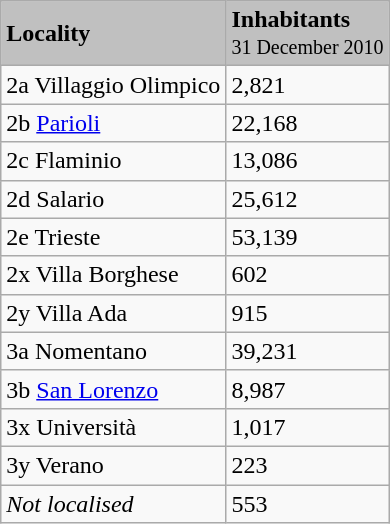<table class="wikitable sortable">
<tr bgcolor="#C0C0C0">
<td align="centre"><strong>Locality</strong><br></td>
<td align="centre"><strong>Inhabitants</strong><br><small>31 December 2010</small></td>
</tr>
<tr>
<td>2a Villaggio Olimpico<br></td>
<td align="centre">2,821</td>
</tr>
<tr>
<td>2b <a href='#'>Parioli</a><br></td>
<td align="centre">22,168</td>
</tr>
<tr>
<td>2c Flaminio<br></td>
<td align="centre">13,086</td>
</tr>
<tr>
<td>2d Salario<br></td>
<td align="centre">25,612</td>
</tr>
<tr>
<td>2e Trieste<br></td>
<td align="centre">53,139</td>
</tr>
<tr>
<td>2x Villa Borghese<br></td>
<td align="centre">602</td>
</tr>
<tr>
<td>2y Villa Ada<br></td>
<td align="centre">915</td>
</tr>
<tr>
<td>3a Nomentano<br></td>
<td align="centre">39,231</td>
</tr>
<tr>
<td>3b <a href='#'>San Lorenzo</a><br></td>
<td align="centre">8,987</td>
</tr>
<tr>
<td>3x Università<br></td>
<td align="centre">1,017</td>
</tr>
<tr>
<td>3y Verano<br></td>
<td align="centre">223</td>
</tr>
<tr>
<td><em>Not localised</em><br></td>
<td align="centre">553</td>
</tr>
</table>
